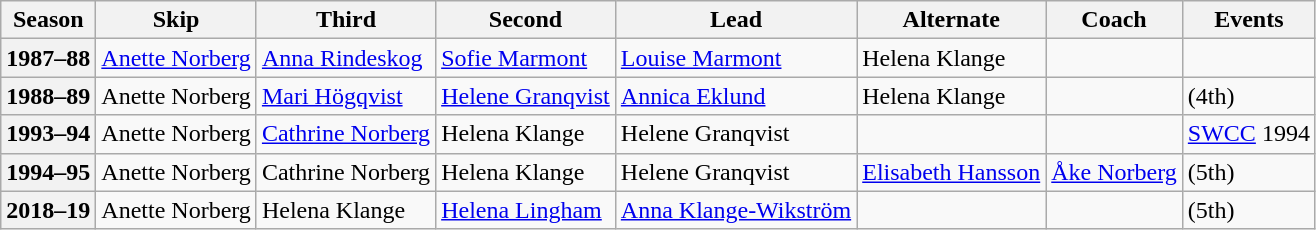<table class="wikitable">
<tr>
<th scope="col">Season</th>
<th scope="col">Skip</th>
<th scope="col">Third</th>
<th scope="col">Second</th>
<th scope="col">Lead</th>
<th scope="col">Alternate</th>
<th scope="col">Coach</th>
<th scope="col">Events</th>
</tr>
<tr>
<th scope="row">1987–88</th>
<td><a href='#'>Anette Norberg</a></td>
<td><a href='#'>Anna Rindeskog</a></td>
<td><a href='#'>Sofie Marmont</a></td>
<td><a href='#'>Louise Marmont</a></td>
<td>Helena Klange</td>
<td></td>
<td> </td>
</tr>
<tr>
<th scope="row">1988–89</th>
<td>Anette Norberg</td>
<td><a href='#'>Mari Högqvist</a></td>
<td><a href='#'>Helene Granqvist</a></td>
<td><a href='#'>Annica Eklund</a></td>
<td>Helena Klange</td>
<td></td>
<td> (4th)</td>
</tr>
<tr>
<th scope="row">1993–94</th>
<td>Anette Norberg</td>
<td><a href='#'>Cathrine Norberg</a></td>
<td>Helena Klange</td>
<td>Helene Granqvist</td>
<td></td>
<td></td>
<td><a href='#'>SWCC</a> 1994 </td>
</tr>
<tr>
<th scope="row">1994–95</th>
<td>Anette Norberg</td>
<td>Cathrine Norberg</td>
<td>Helena Klange</td>
<td>Helene Granqvist</td>
<td><a href='#'>Elisabeth Hansson</a></td>
<td><a href='#'>Åke Norberg</a></td>
<td> (5th)</td>
</tr>
<tr>
<th scope="row">2018–19</th>
<td>Anette Norberg</td>
<td>Helena Klange</td>
<td><a href='#'>Helena Lingham</a></td>
<td><a href='#'>Anna Klange-Wikström</a></td>
<td></td>
<td></td>
<td> (5th)</td>
</tr>
</table>
